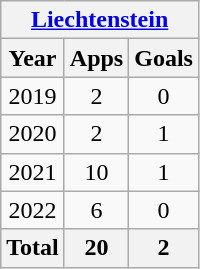<table class="wikitable" style="text-align:center">
<tr>
<th colspan=3><a href='#'>Liechtenstein</a></th>
</tr>
<tr>
<th>Year</th>
<th>Apps</th>
<th>Goals</th>
</tr>
<tr>
<td>2019</td>
<td>2</td>
<td>0</td>
</tr>
<tr>
<td>2020</td>
<td>2</td>
<td>1</td>
</tr>
<tr>
<td>2021</td>
<td>10</td>
<td>1</td>
</tr>
<tr>
<td>2022</td>
<td>6</td>
<td>0</td>
</tr>
<tr>
<th>Total</th>
<th>20</th>
<th>2</th>
</tr>
</table>
